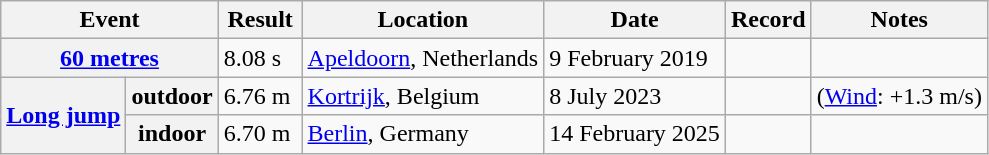<table class="wikitable">
<tr>
<th scope="colgroup" colspan="2">Event</th>
<th scope="col">Result</th>
<th scope="col">Location</th>
<th scope="col">Date</th>
<th scope="col">Record</th>
<th scope="col">Notes</th>
</tr>
<tr>
<th scope="row" colspan="2"><a href='#'>60 metres</a></th>
<td>8.08 s </td>
<td><a href='#'>Apeldoorn</a>, Netherlands</td>
<td>9 February 2019</td>
<td></td>
</tr>
<tr>
<th scope="rowgroup" rowspan="2"><a href='#'>Long jump</a></th>
<th scope="row">outdoor</th>
<td>6.76 m</td>
<td><a href='#'>Kortrijk</a>, Belgium</td>
<td>8 July 2023</td>
<td></td>
<td>(<a href='#'>Wind</a>: +1.3 m/s)</td>
</tr>
<tr>
<th scope="row">indoor</th>
<td>6.70 m </td>
<td><a href='#'>Berlin</a>, Germany</td>
<td>14 February 2025</td>
<td align="center"></td>
</tr>
</table>
